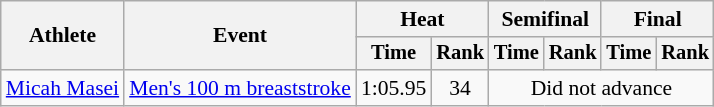<table class=wikitable style=font-size:90%>
<tr>
<th rowspan=2>Athlete</th>
<th rowspan=2>Event</th>
<th colspan=2>Heat</th>
<th colspan=2>Semifinal</th>
<th colspan=2>Final</th>
</tr>
<tr style=font-size:95%>
<th>Time</th>
<th>Rank</th>
<th>Time</th>
<th>Rank</th>
<th>Time</th>
<th>Rank</th>
</tr>
<tr align=center>
<td align=left><a href='#'>Micah Masei</a></td>
<td align=left><a href='#'>Men's 100 m breaststroke</a></td>
<td>1:05.95</td>
<td>34</td>
<td colspan=4>Did not advance</td>
</tr>
</table>
